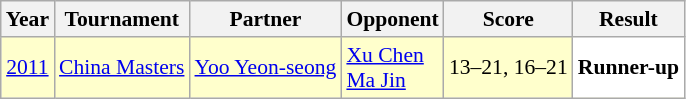<table class="sortable wikitable" style="font-size: 90%;">
<tr>
<th>Year</th>
<th>Tournament</th>
<th>Partner</th>
<th>Opponent</th>
<th>Score</th>
<th>Result</th>
</tr>
<tr style="background:#FFFFCC">
<td align="center"><a href='#'>2011</a></td>
<td align="left"><a href='#'>China Masters</a></td>
<td align="left"> <a href='#'>Yoo Yeon-seong</a></td>
<td align="left"> <a href='#'>Xu Chen</a><br> <a href='#'>Ma Jin</a></td>
<td align="left">13–21, 16–21</td>
<td style="text-align:left; background:white"> <strong>Runner-up</strong></td>
</tr>
</table>
